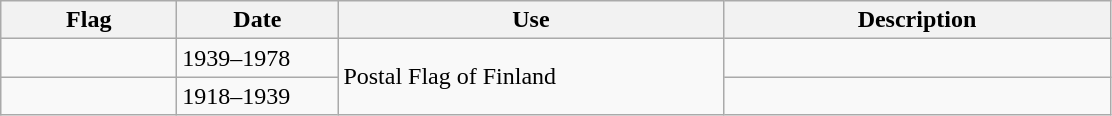<table class="wikitable">
<tr>
<th style="width:110px;">Flag</th>
<th style="width:100px;">Date</th>
<th style="width:250px;">Use</th>
<th style="width:250px;">Description</th>
</tr>
<tr>
<td></td>
<td>1939–1978</td>
<td rowspan="2">Postal Flag of Finland</td>
<td></td>
</tr>
<tr>
<td></td>
<td>1918–1939</td>
<td></td>
</tr>
</table>
